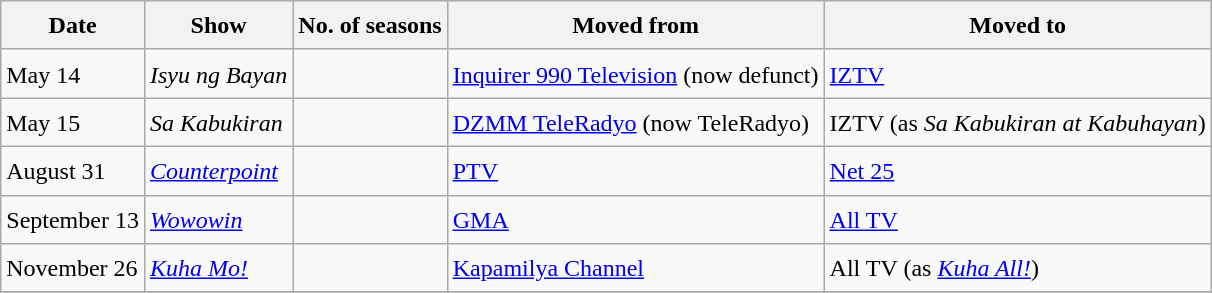<table class="wikitable" style="text-align:left; line-height:25px; width:auto;">
<tr>
<th>Date</th>
<th>Show</th>
<th>No. of seasons</th>
<th>Moved from</th>
<th>Moved to</th>
</tr>
<tr>
<td>May 14</td>
<td><em>Isyu ng Bayan</em></td>
<td></td>
<td><a href='#'>Inquirer 990 Television</a> (now defunct)</td>
<td><a href='#'>IZTV</a></td>
</tr>
<tr>
<td>May 15</td>
<td><em>Sa Kabukiran</em></td>
<td></td>
<td><a href='#'>DZMM TeleRadyo</a> (now TeleRadyo)</td>
<td>IZTV (as <em>Sa Kabukiran at Kabuhayan</em>)</td>
</tr>
<tr>
<td>August 31</td>
<td><em><a href='#'>Counterpoint</a></em></td>
<td></td>
<td><a href='#'>PTV</a></td>
<td><a href='#'>Net 25</a></td>
</tr>
<tr>
<td>September 13</td>
<td><em><a href='#'>Wowowin</a></em></td>
<td></td>
<td><a href='#'>GMA</a></td>
<td><a href='#'>All TV</a></td>
</tr>
<tr>
<td>November 26</td>
<td><em><a href='#'>Kuha Mo!</a></em></td>
<td></td>
<td><a href='#'>Kapamilya Channel</a></td>
<td>All TV (as <em><a href='#'>Kuha All!</a></em>)</td>
</tr>
<tr>
</tr>
</table>
